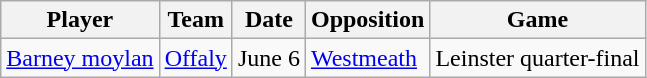<table class="wikitable">
<tr>
<th>Player</th>
<th>Team</th>
<th>Date</th>
<th>Opposition</th>
<th>Game</th>
</tr>
<tr>
<td><a href='#'>Barney moylan</a></td>
<td><a href='#'>Offaly</a></td>
<td>June 6</td>
<td><a href='#'>Westmeath</a></td>
<td>Leinster quarter-final</td>
</tr>
</table>
